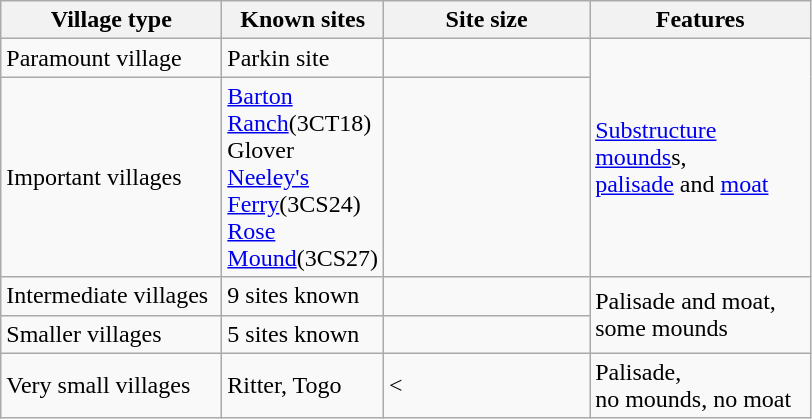<table class="wikitable">
<tr>
<th>Village type</th>
<th>Known sites</th>
<th>Site size</th>
<th>Features</th>
</tr>
<tr>
<td width=140>Paramount village</td>
<td width=100>Parkin site</td>
<td width=130></td>
<td width=140 rowspan="2"><a href='#'>Substructure mounds</a>s,<br><a href='#'>palisade</a> and <a href='#'>moat</a></td>
</tr>
<tr>
<td>Important villages</td>
<td><a href='#'>Barton Ranch</a>(3CT18)<br>Glover<br><a href='#'>Neeley's Ferry</a>(3CS24)<br><a href='#'>Rose Mound</a>(3CS27)</td>
<td></td>
</tr>
<tr>
<td>Intermediate villages</td>
<td>9 sites known</td>
<td></td>
<td rowspan="2">Palisade and moat,<br>some mounds</td>
</tr>
<tr>
<td>Smaller villages</td>
<td>5 sites known</td>
<td></td>
</tr>
<tr>
<td>Very small villages</td>
<td>Ritter, Togo</td>
<td>< </td>
<td>Palisade,<br>no mounds, no moat</td>
</tr>
</table>
